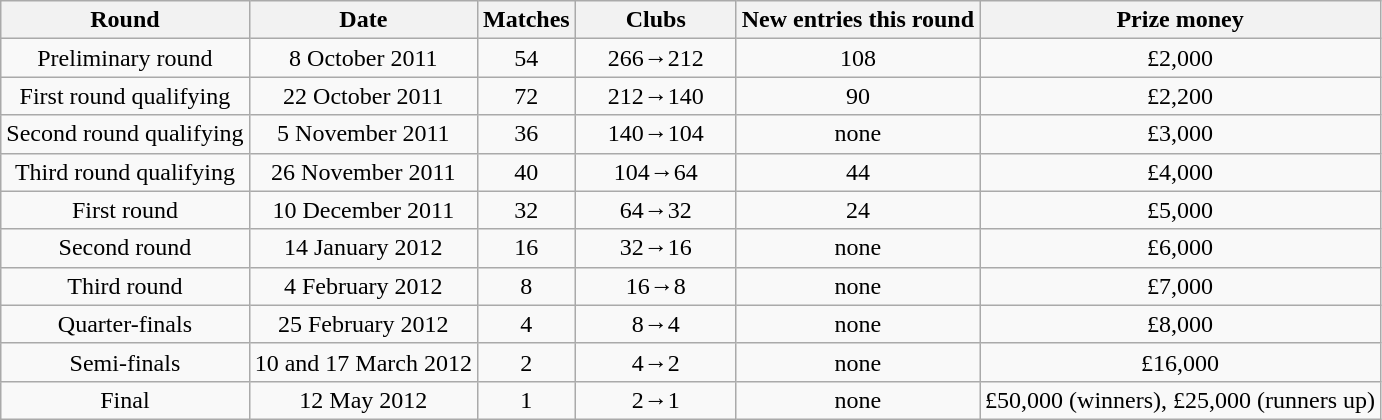<table class="wikitable">
<tr>
<th>Round</th>
<th>Date</th>
<th>Matches</th>
<th width=100>Clubs</th>
<th>New entries this round</th>
<th>Prize money</th>
</tr>
<tr align=center>
<td>Preliminary round</td>
<td>8 October 2011</td>
<td>54</td>
<td>266→212</td>
<td>108</td>
<td>£2,000</td>
</tr>
<tr align=center>
<td>First round qualifying</td>
<td>22 October 2011</td>
<td>72</td>
<td>212→140</td>
<td>90</td>
<td>£2,200</td>
</tr>
<tr align=center>
<td>Second round qualifying</td>
<td>5 November 2011</td>
<td>36</td>
<td>140→104</td>
<td>none</td>
<td>£3,000</td>
</tr>
<tr align=center>
<td>Third round qualifying</td>
<td>26 November 2011</td>
<td>40</td>
<td>104→64</td>
<td>44</td>
<td>£4,000</td>
</tr>
<tr align=center>
<td>First round</td>
<td>10 December 2011</td>
<td>32</td>
<td>64→32</td>
<td>24</td>
<td>£5,000</td>
</tr>
<tr align=center>
<td>Second round</td>
<td>14 January 2012</td>
<td>16</td>
<td>32→16</td>
<td>none</td>
<td>£6,000</td>
</tr>
<tr align=center>
<td>Third round</td>
<td>4 February 2012</td>
<td>8</td>
<td>16→8</td>
<td>none</td>
<td>£7,000</td>
</tr>
<tr align=center>
<td>Quarter-finals</td>
<td>25 February 2012</td>
<td>4</td>
<td>8→4</td>
<td>none</td>
<td>£8,000</td>
</tr>
<tr align=center>
<td>Semi-finals</td>
<td>10 and 17 March 2012</td>
<td>2</td>
<td>4→2</td>
<td>none</td>
<td>£16,000</td>
</tr>
<tr align=center>
<td>Final</td>
<td>12 May 2012</td>
<td>1</td>
<td>2→1</td>
<td>none</td>
<td>£50,000 (winners), £25,000 (runners up)</td>
</tr>
</table>
